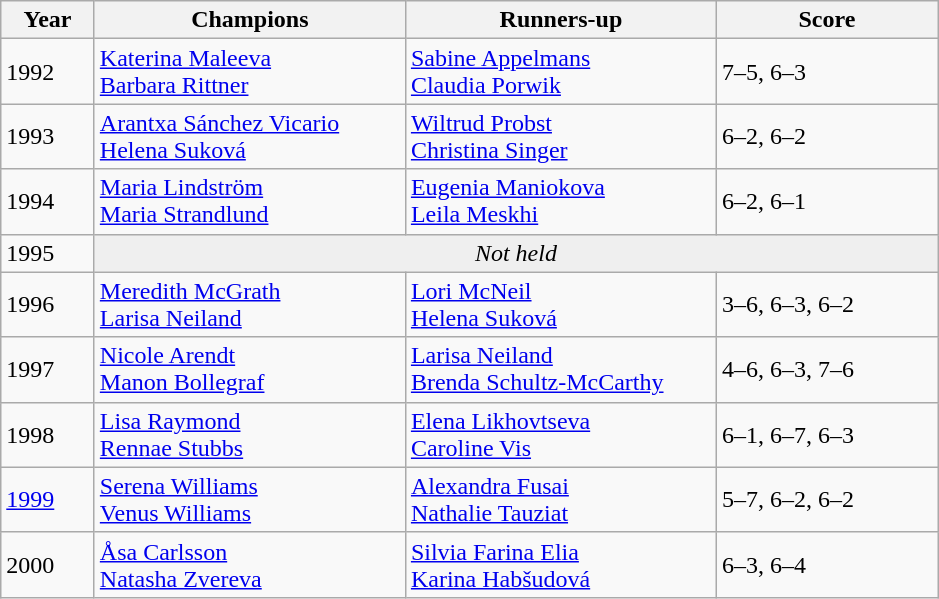<table class="wikitable">
<tr>
<th style="width:55px">Year</th>
<th style="width:200px">Champions</th>
<th style="width:200px">Runners-up</th>
<th style="width:140px" class="unsortable">Score</th>
</tr>
<tr>
<td>1992</td>
<td> <a href='#'>Katerina Maleeva</a><br> <a href='#'>Barbara Rittner</a></td>
<td> <a href='#'>Sabine Appelmans</a><br> <a href='#'>Claudia Porwik</a></td>
<td>7–5, 6–3</td>
</tr>
<tr>
<td>1993</td>
<td> <a href='#'>Arantxa Sánchez Vicario</a><br> <a href='#'>Helena Suková</a></td>
<td> <a href='#'>Wiltrud Probst</a><br> <a href='#'>Christina Singer</a></td>
<td>6–2, 6–2</td>
</tr>
<tr>
<td>1994</td>
<td> <a href='#'>Maria Lindström</a><br> <a href='#'>Maria Strandlund</a></td>
<td> <a href='#'>Eugenia Maniokova</a><br> <a href='#'>Leila Meskhi</a></td>
<td>6–2, 6–1</td>
</tr>
<tr>
<td>1995</td>
<td colspan=3 align=center style="background:#efefef"><em>Not held</em></td>
</tr>
<tr>
<td>1996</td>
<td> <a href='#'>Meredith McGrath</a><br> <a href='#'>Larisa Neiland</a></td>
<td> <a href='#'>Lori McNeil</a><br> <a href='#'>Helena Suková</a></td>
<td>3–6, 6–3, 6–2</td>
</tr>
<tr>
<td>1997</td>
<td> <a href='#'>Nicole Arendt</a><br> <a href='#'>Manon Bollegraf</a></td>
<td> <a href='#'>Larisa Neiland</a><br> <a href='#'>Brenda Schultz-McCarthy</a></td>
<td>4–6, 6–3, 7–6</td>
</tr>
<tr>
<td>1998</td>
<td> <a href='#'>Lisa Raymond</a><br> <a href='#'>Rennae Stubbs</a></td>
<td> <a href='#'>Elena Likhovtseva</a><br> <a href='#'>Caroline Vis</a></td>
<td>6–1, 6–7, 6–3</td>
</tr>
<tr>
<td><a href='#'>1999</a></td>
<td> <a href='#'>Serena Williams</a><br> <a href='#'>Venus Williams</a></td>
<td> <a href='#'>Alexandra Fusai</a><br> <a href='#'>Nathalie Tauziat</a></td>
<td>5–7, 6–2, 6–2</td>
</tr>
<tr>
<td>2000</td>
<td> <a href='#'>Åsa Carlsson</a><br> <a href='#'>Natasha Zvereva</a></td>
<td> <a href='#'>Silvia Farina Elia</a><br> <a href='#'>Karina Habšudová</a></td>
<td>6–3, 6–4</td>
</tr>
</table>
